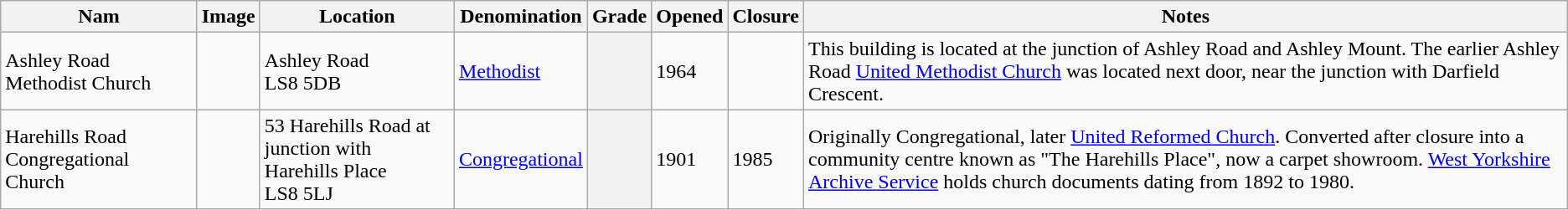<table class="wikitable sortable">
<tr>
<th>Nam</th>
<th class="unsortable">Image</th>
<th>Location</th>
<th>Denomination</th>
<th>Grade</th>
<th>Opened</th>
<th>Closure</th>
<th class="unsortable">Notes</th>
</tr>
<tr>
<td>Ashley Road Methodist Church</td>
<td></td>
<td>Ashley Road<br>LS8 5DB</td>
<td><a href='#'>Methodist</a></td>
<th></th>
<td>1964</td>
<td></td>
<td>This building is located at the junction of Ashley Road and Ashley Mount. The earlier Ashley Road <a href='#'>United Methodist Church</a> was located next door, near the junction with Darfield Crescent.</td>
</tr>
<tr>
<td>Harehills Road Congregational Church</td>
<td></td>
<td>53 Harehills Road at junction with Harehills Place<br>LS8 5LJ</td>
<td><a href='#'>Congregational</a></td>
<th></th>
<td>1901</td>
<td>1985</td>
<td>Originally Congregational, later <a href='#'>United Reformed Church</a>. Converted after closure into a community centre known as "The Harehills Place", now a carpet showroom. <a href='#'>West Yorkshire Archive Service</a> holds church documents dating from 1892 to 1980.</td>
</tr>
</table>
